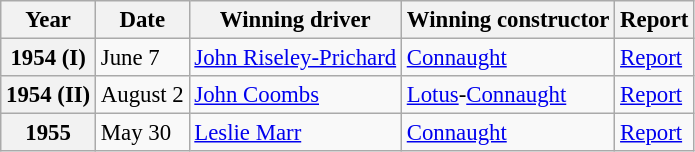<table class="wikitable" style="font-size:95%">
<tr>
<th>Year</th>
<th>Date</th>
<th>Winning driver</th>
<th>Winning constructor</th>
<th>Report</th>
</tr>
<tr>
<th>1954 (I)</th>
<td>June 7</td>
<td> <a href='#'>John Riseley-Prichard</a></td>
<td><a href='#'>Connaught</a></td>
<td><a href='#'>Report</a></td>
</tr>
<tr>
<th>1954 (II)</th>
<td>August 2</td>
<td> <a href='#'>John Coombs</a></td>
<td><a href='#'>Lotus</a>-<a href='#'>Connaught</a></td>
<td><a href='#'>Report</a></td>
</tr>
<tr>
<th>1955</th>
<td>May 30</td>
<td> <a href='#'>Leslie Marr</a></td>
<td><a href='#'>Connaught</a></td>
<td><a href='#'>Report</a></td>
</tr>
</table>
